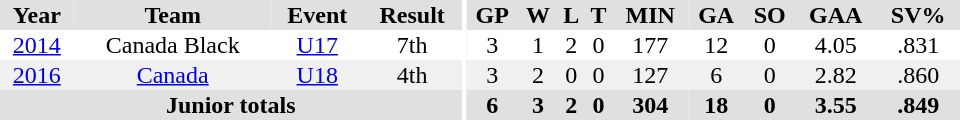<table border="0" cellpadding="1" cellspacing="0" ID="Table3" style="text-align:center; width:40em;">
<tr bgcolor="#e0e0e0">
<th>Year</th>
<th>Team</th>
<th>Event</th>
<th>Result</th>
<th rowspan="100" bgcolor="#ffffff"></th>
<th>GP</th>
<th>W</th>
<th>L</th>
<th>T</th>
<th>MIN</th>
<th>GA</th>
<th>SO</th>
<th>GAA</th>
<th>SV%</th>
</tr>
<tr>
<td><a href='#'>2014</a></td>
<td>Canada Black</td>
<td><a href='#'>U17</a></td>
<td>7th</td>
<td>3</td>
<td>1</td>
<td>2</td>
<td>0</td>
<td>177</td>
<td>12</td>
<td>0</td>
<td>4.05</td>
<td>.831</td>
</tr>
<tr bgcolor="#f0f0f0">
<td><a href='#'>2016</a></td>
<td><a href='#'>Canada</a></td>
<td><a href='#'>U18</a></td>
<td>4th</td>
<td>3</td>
<td>2</td>
<td>0</td>
<td>0</td>
<td>127</td>
<td>6</td>
<td>0</td>
<td>2.82</td>
<td>.860</td>
</tr>
<tr bgcolor="#e0e0e0">
<th colspan="4">Junior totals</th>
<th>6</th>
<th>3</th>
<th>2</th>
<th>0</th>
<th>304</th>
<th>18</th>
<th>0</th>
<th>3.55</th>
<th>.849</th>
</tr>
</table>
